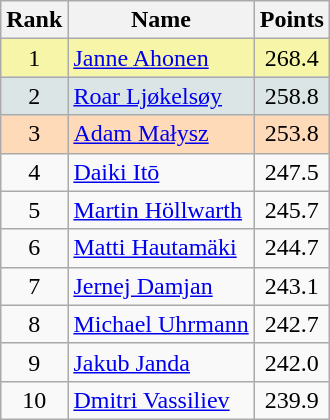<table class="wikitable sortable">
<tr>
<th align=Center>Rank</th>
<th>Name</th>
<th>Points</th>
</tr>
<tr style="background:#F7F6A8">
<td align=center>1</td>
<td> <a href='#'>Janne Ahonen</a></td>
<td align=center>268.4</td>
</tr>
<tr style="background: #DCE5E5;">
<td align=center>2</td>
<td> <a href='#'>Roar Ljøkelsøy</a></td>
<td align=center>258.8</td>
</tr>
<tr style="background: #FFDAB9;">
<td align=center>3</td>
<td> <a href='#'>Adam Małysz</a></td>
<td align=center>253.8</td>
</tr>
<tr>
<td align=center>4</td>
<td> <a href='#'>Daiki Itō</a></td>
<td align=center>247.5</td>
</tr>
<tr>
<td align=center>5</td>
<td> <a href='#'>Martin Höllwarth</a></td>
<td align=center>245.7</td>
</tr>
<tr>
<td align=center>6</td>
<td> <a href='#'>Matti Hautamäki</a></td>
<td align=center>244.7</td>
</tr>
<tr>
<td align=center>7</td>
<td> <a href='#'>Jernej Damjan</a></td>
<td align=center>243.1</td>
</tr>
<tr>
<td align=center>8</td>
<td> <a href='#'>Michael Uhrmann</a></td>
<td align=center>242.7</td>
</tr>
<tr>
<td align=center>9</td>
<td> <a href='#'>Jakub Janda</a></td>
<td align=center>242.0</td>
</tr>
<tr>
<td align=center>10</td>
<td> <a href='#'>Dmitri Vassiliev</a></td>
<td align=center>239.9</td>
</tr>
</table>
